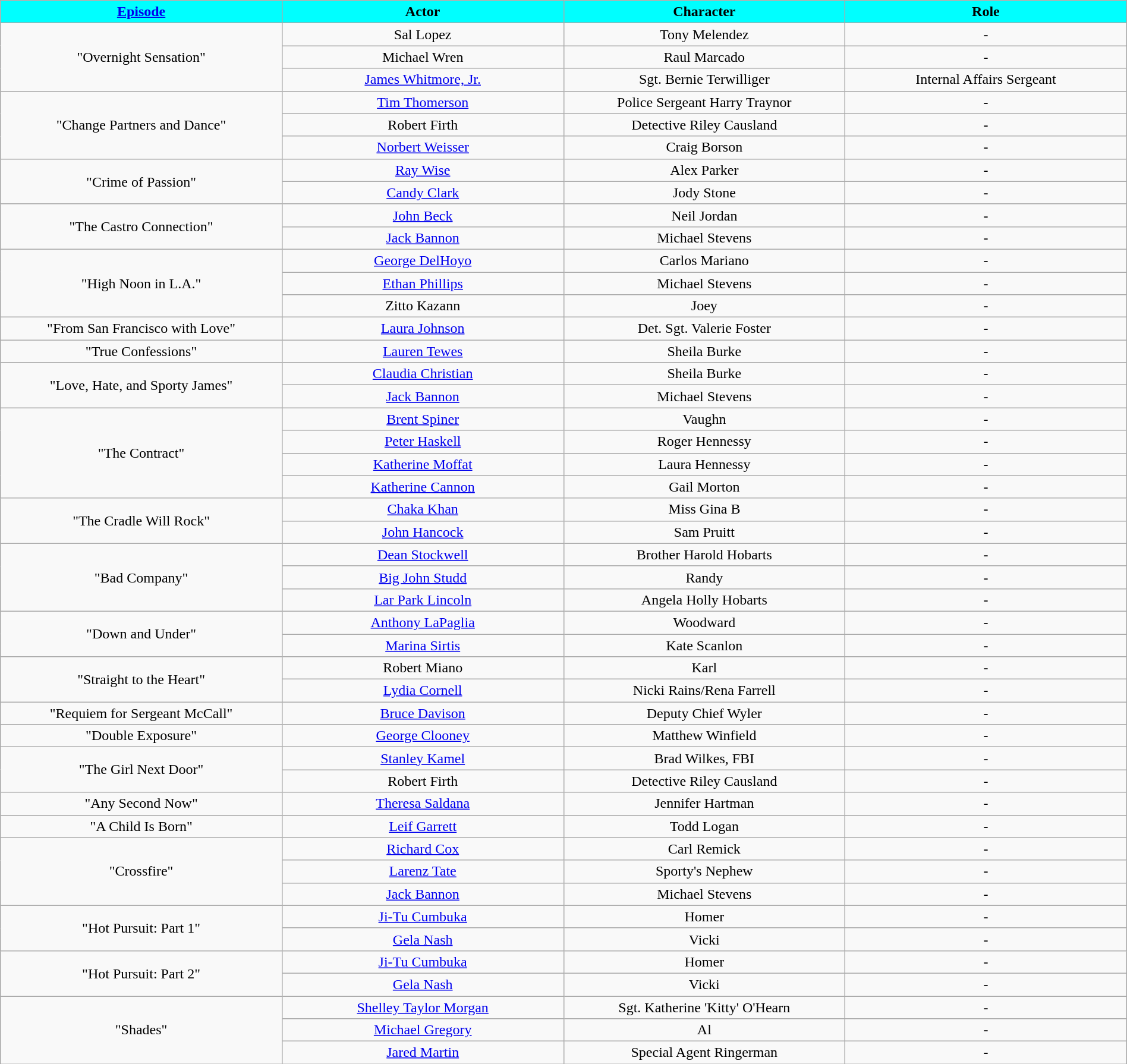<table class="wikitable collapsible" style="text-align:center;width:100%">
<tr>
<th style="background-color:cyan;width:25%"><strong><a href='#'>Episode</a></strong></th>
<th style="background-color:cyan;width:25%"><strong>Actor</strong></th>
<th style="background-color:cyan;width:25%"><strong>Character</strong></th>
<th style="background-color:cyan;width:25%"><strong>Role</strong></th>
</tr>
<tr>
<td rowspan="3">"Overnight Sensation"</td>
<td>Sal Lopez</td>
<td>Tony Melendez</td>
<td>-</td>
</tr>
<tr>
<td>Michael Wren</td>
<td>Raul Marcado</td>
<td>-</td>
</tr>
<tr>
<td><a href='#'>James Whitmore, Jr.</a></td>
<td>Sgt. Bernie Terwilliger</td>
<td>Internal Affairs Sergeant</td>
</tr>
<tr>
<td rowspan="3">"Change Partners and Dance"</td>
<td><a href='#'>Tim Thomerson</a></td>
<td>Police Sergeant Harry Traynor</td>
<td>-</td>
</tr>
<tr>
<td>Robert Firth</td>
<td>Detective Riley Causland</td>
<td>-</td>
</tr>
<tr>
<td><a href='#'>Norbert Weisser</a></td>
<td>Craig Borson</td>
<td>-</td>
</tr>
<tr>
<td rowspan="2">"Crime of Passion"</td>
<td><a href='#'>Ray Wise</a></td>
<td>Alex Parker</td>
<td>-</td>
</tr>
<tr>
<td><a href='#'>Candy Clark</a></td>
<td>Jody Stone</td>
<td>-</td>
</tr>
<tr>
<td rowspan="2">"The Castro Connection"</td>
<td><a href='#'>John Beck</a></td>
<td>Neil Jordan</td>
<td>-</td>
</tr>
<tr>
<td><a href='#'>Jack Bannon</a></td>
<td>Michael Stevens</td>
<td>-</td>
</tr>
<tr>
<td rowspan="3">"High Noon in L.A."</td>
<td><a href='#'>George DelHoyo</a></td>
<td>Carlos Mariano</td>
<td>-</td>
</tr>
<tr>
<td><a href='#'>Ethan Phillips</a></td>
<td>Michael Stevens</td>
<td>-</td>
</tr>
<tr>
<td>Zitto Kazann</td>
<td>Joey</td>
<td>-</td>
</tr>
<tr>
<td>"From San Francisco with Love"</td>
<td><a href='#'>Laura Johnson</a></td>
<td>Det. Sgt. Valerie Foster</td>
<td>-</td>
</tr>
<tr>
<td>"True Confessions"</td>
<td><a href='#'>Lauren Tewes</a></td>
<td>Sheila Burke</td>
<td>-</td>
</tr>
<tr>
<td rowspan="2">"Love, Hate, and Sporty James"</td>
<td><a href='#'>Claudia Christian</a></td>
<td>Sheila Burke</td>
<td>-</td>
</tr>
<tr>
<td><a href='#'>Jack Bannon</a></td>
<td>Michael Stevens</td>
<td>-</td>
</tr>
<tr>
<td rowspan="4">"The Contract"</td>
<td><a href='#'>Brent Spiner</a></td>
<td>Vaughn</td>
<td>-</td>
</tr>
<tr>
<td><a href='#'>Peter Haskell</a></td>
<td>Roger Hennessy</td>
<td>-</td>
</tr>
<tr>
<td><a href='#'>Katherine Moffat</a></td>
<td>Laura Hennessy</td>
<td>-</td>
</tr>
<tr>
<td><a href='#'>Katherine Cannon</a></td>
<td>Gail Morton</td>
<td>-</td>
</tr>
<tr>
<td rowspan="2">"The Cradle Will Rock"</td>
<td><a href='#'>Chaka Khan</a></td>
<td>Miss Gina B</td>
<td>-</td>
</tr>
<tr>
<td><a href='#'>John Hancock</a></td>
<td>Sam Pruitt</td>
<td>-</td>
</tr>
<tr>
<td rowspan="3">"Bad Company"</td>
<td><a href='#'>Dean Stockwell</a></td>
<td>Brother Harold Hobarts</td>
<td>-</td>
</tr>
<tr>
<td><a href='#'>Big John Studd</a></td>
<td>Randy</td>
<td>-</td>
</tr>
<tr>
<td><a href='#'>Lar Park Lincoln</a></td>
<td>Angela Holly Hobarts</td>
<td>-</td>
</tr>
<tr>
<td rowspan="2">"Down and Under"</td>
<td><a href='#'>Anthony LaPaglia</a></td>
<td>Woodward</td>
<td>-</td>
</tr>
<tr>
<td><a href='#'>Marina Sirtis</a></td>
<td>Kate Scanlon</td>
<td>-</td>
</tr>
<tr>
<td rowspan="2">"Straight to the Heart"</td>
<td>Robert Miano</td>
<td>Karl</td>
<td>-</td>
</tr>
<tr>
<td><a href='#'>Lydia Cornell</a></td>
<td>Nicki Rains/Rena Farrell</td>
<td>-</td>
</tr>
<tr>
<td>"Requiem for Sergeant McCall"</td>
<td><a href='#'>Bruce Davison</a></td>
<td>Deputy Chief Wyler</td>
<td>-</td>
</tr>
<tr>
<td>"Double Exposure"</td>
<td><a href='#'>George Clooney</a></td>
<td>Matthew Winfield</td>
<td>-</td>
</tr>
<tr>
<td rowspan="2">"The Girl Next Door"</td>
<td><a href='#'>Stanley Kamel</a></td>
<td>Brad Wilkes, FBI</td>
<td>-</td>
</tr>
<tr>
<td>Robert Firth</td>
<td>Detective Riley Causland</td>
<td>-</td>
</tr>
<tr>
<td>"Any Second Now"</td>
<td><a href='#'>Theresa Saldana</a></td>
<td>Jennifer Hartman</td>
<td>-</td>
</tr>
<tr>
<td>"A Child Is Born"</td>
<td><a href='#'>Leif Garrett</a></td>
<td>Todd Logan</td>
<td>-</td>
</tr>
<tr>
<td rowspan="3">"Crossfire"</td>
<td><a href='#'>Richard Cox</a></td>
<td>Carl Remick</td>
<td>-</td>
</tr>
<tr>
<td><a href='#'>Larenz Tate</a></td>
<td>Sporty's Nephew</td>
<td>-</td>
</tr>
<tr>
<td><a href='#'>Jack Bannon</a></td>
<td>Michael Stevens</td>
<td>-</td>
</tr>
<tr>
<td rowspan="2">"Hot Pursuit: Part 1"</td>
<td><a href='#'>Ji-Tu Cumbuka</a></td>
<td>Homer</td>
<td>-</td>
</tr>
<tr>
<td><a href='#'> Gela Nash</a></td>
<td>Vicki</td>
<td>-</td>
</tr>
<tr>
<td rowspan="2">"Hot Pursuit: Part 2"</td>
<td><a href='#'>Ji-Tu Cumbuka</a></td>
<td>Homer</td>
<td>-</td>
</tr>
<tr>
<td><a href='#'> Gela Nash</a></td>
<td>Vicki</td>
<td>-</td>
</tr>
<tr>
<td rowspan="3">"Shades"</td>
<td><a href='#'>Shelley Taylor Morgan</a></td>
<td>Sgt. Katherine 'Kitty' O'Hearn</td>
<td>-</td>
</tr>
<tr>
<td><a href='#'>Michael Gregory</a></td>
<td>Al</td>
<td>-</td>
</tr>
<tr>
<td><a href='#'>Jared Martin</a></td>
<td>Special Agent Ringerman</td>
<td>-</td>
</tr>
</table>
